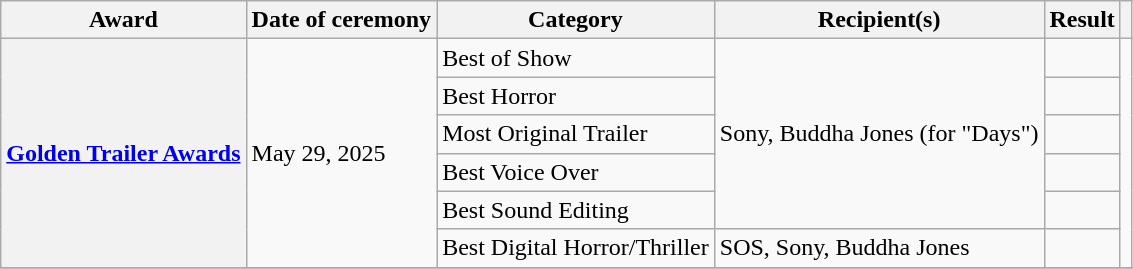<table class="wikitable sortable plainrowheaders">
<tr>
<th scope="col">Award</th>
<th scope="col">Date of ceremony</th>
<th scope="col">Category</th>
<th scope="col">Recipient(s)</th>
<th scope="col">Result</th>
<th scope="col" class="unsortable"></th>
</tr>
<tr>
<th scope="rowgroup" rowspan="6"><a href='#'>Golden Trailer Awards</a></th>
<td rowspan="6">May 29, 2025</td>
<td>Best of Show</td>
<td rowspan="5">Sony, Buddha Jones (for "Days")</td>
<td></td>
<td style="text-align:center;" rowspan="6"></td>
</tr>
<tr>
<td>Best Horror</td>
<td></td>
</tr>
<tr>
<td>Most Original Trailer</td>
<td></td>
</tr>
<tr>
<td>Best Voice Over</td>
<td></td>
</tr>
<tr>
<td>Best Sound Editing</td>
<td></td>
</tr>
<tr>
<td>Best Digital  Horror/Thriller</td>
<td>SOS, Sony, Buddha Jones</td>
<td></td>
</tr>
<tr>
</tr>
</table>
